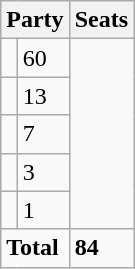<table class="wikitable">
<tr>
<th colspan=2>Party</th>
<th>Seats</th>
</tr>
<tr>
<td></td>
<td>60</td>
</tr>
<tr>
<td></td>
<td>13</td>
</tr>
<tr>
<td></td>
<td>7</td>
</tr>
<tr>
<td></td>
<td>3</td>
</tr>
<tr>
<td></td>
<td>1</td>
</tr>
<tr>
<td colspan="2"><strong>Total</strong></td>
<td><strong>84</strong></td>
</tr>
</table>
